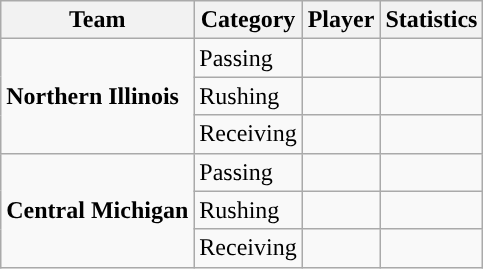<table class="wikitable" style="float: left;">
<tr>
<th>Team</th>
<th>Category</th>
<th>Player</th>
<th>Statistics</th>
</tr>
<tr>
<td rowspan=3><strong>Northern Illinois</strong></td>
<td>Passing</td>
<td></td>
<td></td>
</tr>
<tr>
<td>Rushing</td>
<td></td>
<td></td>
</tr>
<tr>
<td>Receiving</td>
<td></td>
<td></td>
</tr>
<tr>
<td rowspan=3><strong>Central Michigan</strong></td>
<td>Passing</td>
<td></td>
<td></td>
</tr>
<tr>
<td>Rushing</td>
<td></td>
<td></td>
</tr>
<tr>
<td>Receiving</td>
<td></td>
<td></td>
</tr>
</table>
